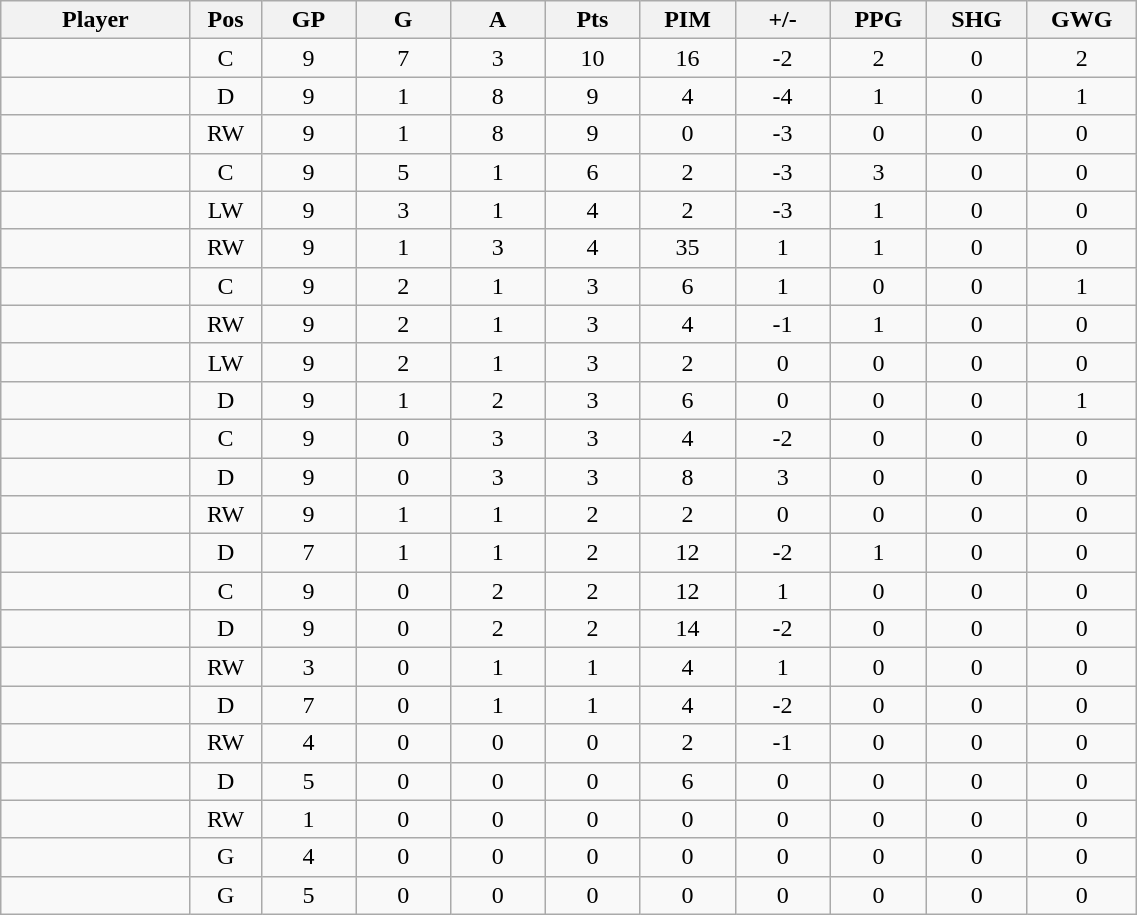<table class="wikitable sortable" width="60%">
<tr ALIGN="center">
<th bgcolor="#DDDDFF" width="10%">Player</th>
<th bgcolor="#DDDDFF" width="3%" title="Position">Pos</th>
<th bgcolor="#DDDDFF" width="5%" title="Games played">GP</th>
<th bgcolor="#DDDDFF" width="5%" title="Goals">G</th>
<th bgcolor="#DDDDFF" width="5%" title="Assists">A</th>
<th bgcolor="#DDDDFF" width="5%" title="Points">Pts</th>
<th bgcolor="#DDDDFF" width="5%" title="Penalties in Minutes">PIM</th>
<th bgcolor="#DDDDFF" width="5%" title="Plus/minus">+/-</th>
<th bgcolor="#DDDDFF" width="5%" title="Power play goals">PPG</th>
<th bgcolor="#DDDDFF" width="5%" title="Short-handed goals">SHG</th>
<th bgcolor="#DDDDFF" width="5%" title="Game-winning goals">GWG</th>
</tr>
<tr align="center">
<td align="right"></td>
<td>C</td>
<td>9</td>
<td>7</td>
<td>3</td>
<td>10</td>
<td>16</td>
<td>-2</td>
<td>2</td>
<td>0</td>
<td>2</td>
</tr>
<tr align="center">
<td align="right"></td>
<td>D</td>
<td>9</td>
<td>1</td>
<td>8</td>
<td>9</td>
<td>4</td>
<td>-4</td>
<td>1</td>
<td>0</td>
<td>1</td>
</tr>
<tr align="center">
<td align="right"></td>
<td>RW</td>
<td>9</td>
<td>1</td>
<td>8</td>
<td>9</td>
<td>0</td>
<td>-3</td>
<td>0</td>
<td>0</td>
<td>0</td>
</tr>
<tr align="center">
<td align="right"></td>
<td>C</td>
<td>9</td>
<td>5</td>
<td>1</td>
<td>6</td>
<td>2</td>
<td>-3</td>
<td>3</td>
<td>0</td>
<td>0</td>
</tr>
<tr align="center">
<td align="right"></td>
<td>LW</td>
<td>9</td>
<td>3</td>
<td>1</td>
<td>4</td>
<td>2</td>
<td>-3</td>
<td>1</td>
<td>0</td>
<td>0</td>
</tr>
<tr align="center">
<td align="right"></td>
<td>RW</td>
<td>9</td>
<td>1</td>
<td>3</td>
<td>4</td>
<td>35</td>
<td>1</td>
<td>1</td>
<td>0</td>
<td>0</td>
</tr>
<tr align="center">
<td align="right"></td>
<td>C</td>
<td>9</td>
<td>2</td>
<td>1</td>
<td>3</td>
<td>6</td>
<td>1</td>
<td>0</td>
<td>0</td>
<td>1</td>
</tr>
<tr align="center">
<td align="right"></td>
<td>RW</td>
<td>9</td>
<td>2</td>
<td>1</td>
<td>3</td>
<td>4</td>
<td>-1</td>
<td>1</td>
<td>0</td>
<td>0</td>
</tr>
<tr align="center">
<td align="right"></td>
<td>LW</td>
<td>9</td>
<td>2</td>
<td>1</td>
<td>3</td>
<td>2</td>
<td>0</td>
<td>0</td>
<td>0</td>
<td>0</td>
</tr>
<tr align="center">
<td align="right"></td>
<td>D</td>
<td>9</td>
<td>1</td>
<td>2</td>
<td>3</td>
<td>6</td>
<td>0</td>
<td>0</td>
<td>0</td>
<td>1</td>
</tr>
<tr align="center">
<td align="right"></td>
<td>C</td>
<td>9</td>
<td>0</td>
<td>3</td>
<td>3</td>
<td>4</td>
<td>-2</td>
<td>0</td>
<td>0</td>
<td>0</td>
</tr>
<tr align="center">
<td align="right"></td>
<td>D</td>
<td>9</td>
<td>0</td>
<td>3</td>
<td>3</td>
<td>8</td>
<td>3</td>
<td>0</td>
<td>0</td>
<td>0</td>
</tr>
<tr align="center">
<td align="right"></td>
<td>RW</td>
<td>9</td>
<td>1</td>
<td>1</td>
<td>2</td>
<td>2</td>
<td>0</td>
<td>0</td>
<td>0</td>
<td>0</td>
</tr>
<tr align="center">
<td align="right"></td>
<td>D</td>
<td>7</td>
<td>1</td>
<td>1</td>
<td>2</td>
<td>12</td>
<td>-2</td>
<td>1</td>
<td>0</td>
<td>0</td>
</tr>
<tr align="center">
<td align="right"></td>
<td>C</td>
<td>9</td>
<td>0</td>
<td>2</td>
<td>2</td>
<td>12</td>
<td>1</td>
<td>0</td>
<td>0</td>
<td>0</td>
</tr>
<tr align="center">
<td align="right"></td>
<td>D</td>
<td>9</td>
<td>0</td>
<td>2</td>
<td>2</td>
<td>14</td>
<td>-2</td>
<td>0</td>
<td>0</td>
<td>0</td>
</tr>
<tr align="center">
<td align="right"></td>
<td>RW</td>
<td>3</td>
<td>0</td>
<td>1</td>
<td>1</td>
<td>4</td>
<td>1</td>
<td>0</td>
<td>0</td>
<td>0</td>
</tr>
<tr align="center">
<td align="right"></td>
<td>D</td>
<td>7</td>
<td>0</td>
<td>1</td>
<td>1</td>
<td>4</td>
<td>-2</td>
<td>0</td>
<td>0</td>
<td>0</td>
</tr>
<tr align="center">
<td align="right"></td>
<td>RW</td>
<td>4</td>
<td>0</td>
<td>0</td>
<td>0</td>
<td>2</td>
<td>-1</td>
<td>0</td>
<td>0</td>
<td>0</td>
</tr>
<tr align="center">
<td align="right"></td>
<td>D</td>
<td>5</td>
<td>0</td>
<td>0</td>
<td>0</td>
<td>6</td>
<td>0</td>
<td>0</td>
<td>0</td>
<td>0</td>
</tr>
<tr align="center">
<td align="right"></td>
<td>RW</td>
<td>1</td>
<td>0</td>
<td>0</td>
<td>0</td>
<td>0</td>
<td>0</td>
<td>0</td>
<td>0</td>
<td>0</td>
</tr>
<tr align="center">
<td align="right"></td>
<td>G</td>
<td>4</td>
<td>0</td>
<td>0</td>
<td>0</td>
<td>0</td>
<td>0</td>
<td>0</td>
<td>0</td>
<td>0</td>
</tr>
<tr align="center">
<td align="right"></td>
<td>G</td>
<td>5</td>
<td>0</td>
<td>0</td>
<td>0</td>
<td>0</td>
<td>0</td>
<td>0</td>
<td>0</td>
<td>0</td>
</tr>
</table>
